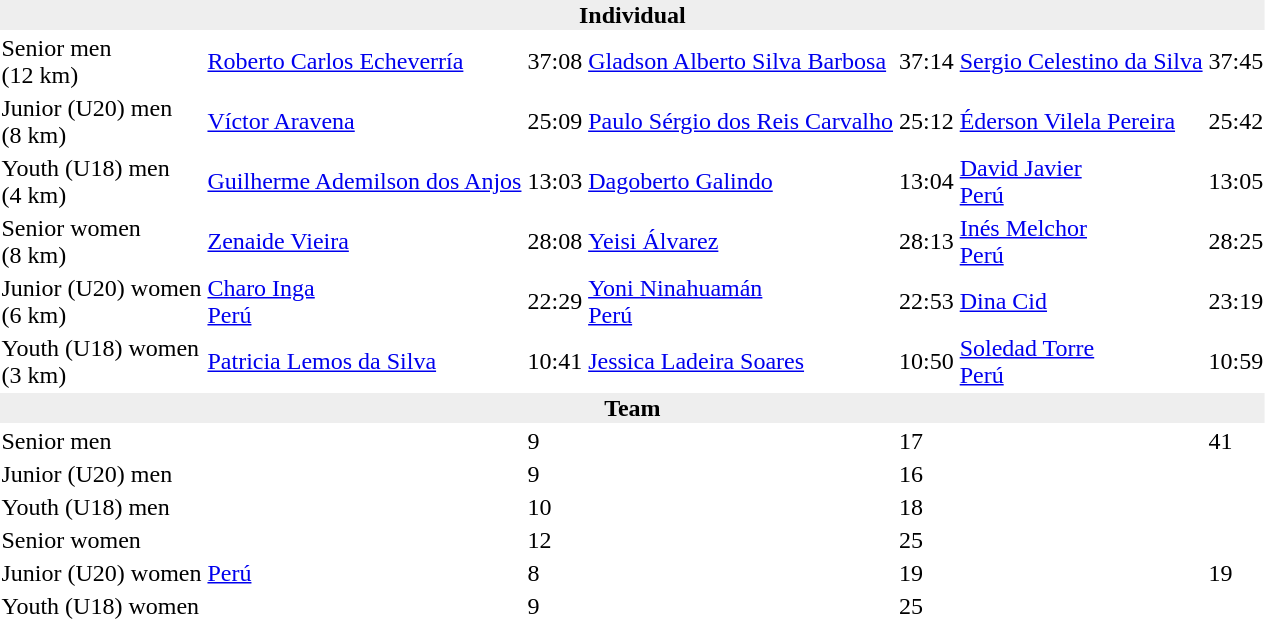<table>
<tr>
<td colspan=7 bgcolor=#eeeeee style=text-align:center;><strong>Individual</strong></td>
</tr>
<tr>
<td>Senior men<br>(12 km)</td>
<td><a href='#'>Roberto Carlos Echeverría</a><br></td>
<td>37:08</td>
<td><a href='#'>Gladson Alberto Silva Barbosa</a><br></td>
<td>37:14</td>
<td><a href='#'>Sergio Celestino da Silva</a><br></td>
<td>37:45</td>
</tr>
<tr>
<td>Junior (U20) men<br>(8 km)</td>
<td><a href='#'>Víctor Aravena</a><br></td>
<td>25:09</td>
<td><a href='#'>Paulo Sérgio dos Reis Carvalho</a><br></td>
<td>25:12</td>
<td><a href='#'>Éderson Vilela Pereira</a><br></td>
<td>25:42</td>
</tr>
<tr>
<td>Youth (U18) men<br>(4 km)</td>
<td><a href='#'>Guilherme Ademilson dos Anjos</a><br></td>
<td>13:03</td>
<td><a href='#'>Dagoberto Galindo</a><br></td>
<td>13:04</td>
<td><a href='#'>David Javier</a><br> <a href='#'>Perú</a></td>
<td>13:05</td>
</tr>
<tr>
<td>Senior women<br>(8 km)</td>
<td><a href='#'>Zenaide Vieira</a><br></td>
<td>28:08</td>
<td><a href='#'>Yeisi Álvarez</a><br></td>
<td>28:13</td>
<td><a href='#'>Inés Melchor</a><br> <a href='#'>Perú</a></td>
<td>28:25</td>
</tr>
<tr>
<td>Junior (U20) women<br>(6 km)</td>
<td><a href='#'>Charo Inga</a><br> <a href='#'>Perú</a></td>
<td>22:29</td>
<td><a href='#'>Yoni Ninahuamán</a><br> <a href='#'>Perú</a></td>
<td>22:53</td>
<td><a href='#'>Dina Cid</a><br></td>
<td>23:19</td>
</tr>
<tr>
<td>Youth (U18) women<br>(3 km)</td>
<td><a href='#'>Patricia Lemos da Silva</a><br></td>
<td>10:41</td>
<td><a href='#'>Jessica Ladeira Soares</a><br></td>
<td>10:50</td>
<td><a href='#'>Soledad Torre</a><br> <a href='#'>Perú</a></td>
<td>10:59</td>
</tr>
<tr>
<td colspan=7 bgcolor=#eeeeee style=text-align:center;><strong>Team</strong></td>
</tr>
<tr>
<td>Senior men</td>
<td></td>
<td>9</td>
<td></td>
<td>17</td>
<td></td>
<td>41</td>
</tr>
<tr>
<td>Junior (U20) men</td>
<td></td>
<td>9</td>
<td></td>
<td>16</td>
<td></td>
<td></td>
</tr>
<tr>
<td>Youth (U18) men</td>
<td></td>
<td>10</td>
<td></td>
<td>18</td>
<td></td>
<td></td>
</tr>
<tr>
<td>Senior women</td>
<td></td>
<td>12</td>
<td></td>
<td>25</td>
<td></td>
<td></td>
</tr>
<tr>
<td>Junior (U20) women</td>
<td> <a href='#'>Perú</a></td>
<td>8</td>
<td></td>
<td>19</td>
<td></td>
<td>19</td>
</tr>
<tr>
<td>Youth (U18) women</td>
<td></td>
<td>9</td>
<td></td>
<td>25</td>
<td></td>
<td></td>
</tr>
</table>
